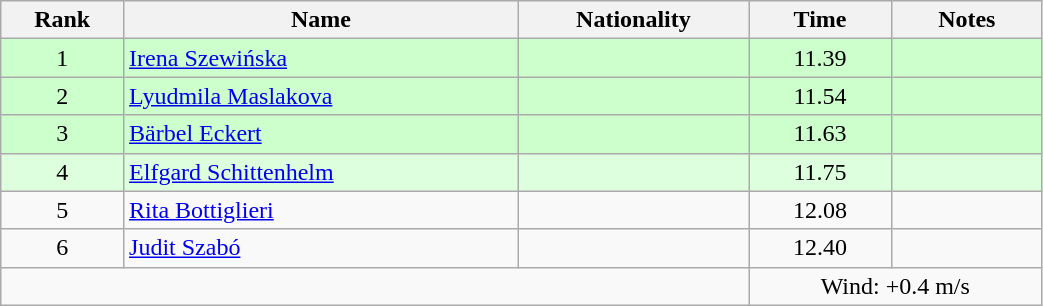<table class="wikitable sortable" style="text-align:center;width: 55%">
<tr>
<th>Rank</th>
<th>Name</th>
<th>Nationality</th>
<th>Time</th>
<th>Notes</th>
</tr>
<tr bgcolor=ccffcc>
<td>1</td>
<td align=left><a href='#'>Irena Szewińska</a></td>
<td align=left></td>
<td>11.39</td>
<td></td>
</tr>
<tr bgcolor=ccffcc>
<td>2</td>
<td align=left><a href='#'>Lyudmila Maslakova</a></td>
<td align=left></td>
<td>11.54</td>
<td></td>
</tr>
<tr bgcolor=ccffcc>
<td>3</td>
<td align=left><a href='#'>Bärbel Eckert</a></td>
<td align=left></td>
<td>11.63</td>
<td></td>
</tr>
<tr bgcolor=ddffdd>
<td>4</td>
<td align=left><a href='#'>Elfgard Schittenhelm</a></td>
<td align=left></td>
<td>11.75</td>
<td></td>
</tr>
<tr>
<td>5</td>
<td align=left><a href='#'>Rita Bottiglieri</a></td>
<td align=left></td>
<td>12.08</td>
<td></td>
</tr>
<tr>
<td>6</td>
<td align=left><a href='#'>Judit Szabó</a></td>
<td align=left></td>
<td>12.40</td>
<td></td>
</tr>
<tr>
<td colspan="3"></td>
<td colspan="2">Wind: +0.4 m/s</td>
</tr>
</table>
